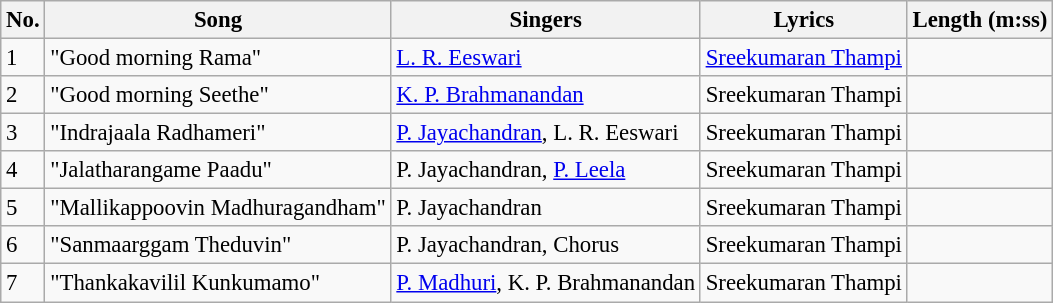<table class="wikitable" style="font-size:95%;">
<tr>
<th>No.</th>
<th>Song</th>
<th>Singers</th>
<th>Lyrics</th>
<th>Length (m:ss)</th>
</tr>
<tr>
<td>1</td>
<td>"Good morning Rama"</td>
<td><a href='#'>L. R. Eeswari</a></td>
<td><a href='#'>Sreekumaran Thampi</a></td>
<td></td>
</tr>
<tr>
<td>2</td>
<td>"Good morning Seethe"</td>
<td><a href='#'>K. P. Brahmanandan</a></td>
<td>Sreekumaran Thampi</td>
<td></td>
</tr>
<tr>
<td>3</td>
<td>"Indrajaala Radhameri"</td>
<td><a href='#'>P. Jayachandran</a>, L. R. Eeswari</td>
<td>Sreekumaran Thampi</td>
<td></td>
</tr>
<tr>
<td>4</td>
<td>"Jalatharangame Paadu"</td>
<td>P. Jayachandran, <a href='#'>P. Leela</a></td>
<td>Sreekumaran Thampi</td>
<td></td>
</tr>
<tr>
<td>5</td>
<td>"Mallikappoovin Madhuragandham"</td>
<td>P. Jayachandran</td>
<td>Sreekumaran Thampi</td>
<td></td>
</tr>
<tr>
<td>6</td>
<td>"Sanmaarggam Theduvin"</td>
<td>P. Jayachandran, Chorus</td>
<td>Sreekumaran Thampi</td>
<td></td>
</tr>
<tr>
<td>7</td>
<td>"Thankakavilil Kunkumamo"</td>
<td><a href='#'>P. Madhuri</a>, K. P. Brahmanandan</td>
<td>Sreekumaran Thampi</td>
<td></td>
</tr>
</table>
